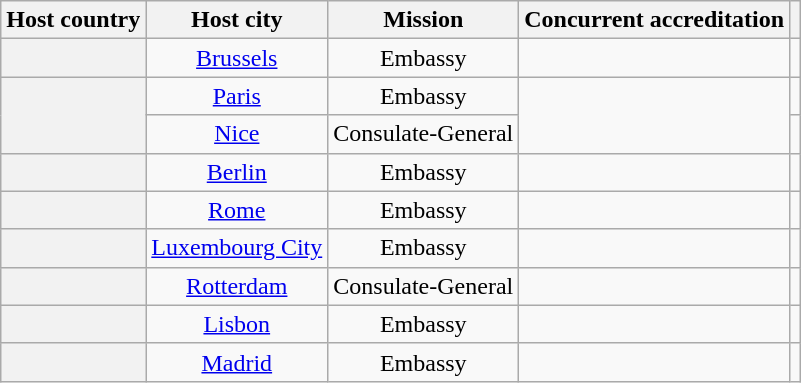<table class="wikitable plainrowheaders" style="text-align:center;">
<tr>
<th scope="col">Host country</th>
<th scope="col">Host city</th>
<th scope="col">Mission</th>
<th scope="col">Concurrent accreditation</th>
<th scope="col"></th>
</tr>
<tr>
<th scope="row"></th>
<td><a href='#'>Brussels</a></td>
<td>Embassy</td>
<td></td>
<td></td>
</tr>
<tr>
<th scope="row" rowspan="2"></th>
<td><a href='#'>Paris</a></td>
<td>Embassy</td>
<td rowspan="2"></td>
<td></td>
</tr>
<tr>
<td><a href='#'>Nice</a></td>
<td>Consulate-General</td>
<td></td>
</tr>
<tr>
<th scope="row"></th>
<td><a href='#'>Berlin</a></td>
<td>Embassy</td>
<td></td>
<td></td>
</tr>
<tr>
<th scope="row"></th>
<td><a href='#'>Rome</a></td>
<td>Embassy</td>
<td></td>
<td></td>
</tr>
<tr>
<th scope="row"></th>
<td><a href='#'>Luxembourg City</a></td>
<td>Embassy</td>
<td></td>
<td></td>
</tr>
<tr>
<th scope="row"></th>
<td><a href='#'>Rotterdam</a></td>
<td>Consulate-General</td>
<td></td>
<td></td>
</tr>
<tr>
<th scope="row"></th>
<td><a href='#'>Lisbon</a></td>
<td>Embassy</td>
<td></td>
<td></td>
</tr>
<tr>
<th scope="row"></th>
<td><a href='#'>Madrid</a></td>
<td>Embassy</td>
<td></td>
<td></td>
</tr>
</table>
